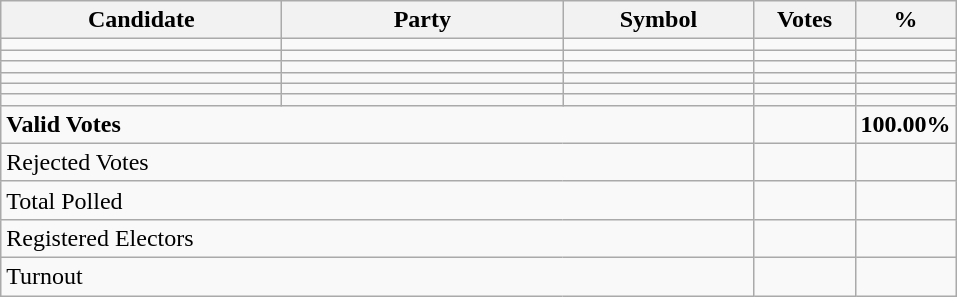<table class="wikitable" border="1" style="text-align:right;">
<tr>
<th align=left width="180">Candidate</th>
<th align=left width="180">Party</th>
<th align=left width="120">Symbol</th>
<th align=left width="60">Votes</th>
<th align=left width="60">%</th>
</tr>
<tr>
<td align=left></td>
<td align=left></td>
<td></td>
<td></td>
<td></td>
</tr>
<tr>
<td align=left></td>
<td align=left></td>
<td></td>
<td></td>
<td></td>
</tr>
<tr>
<td align=left></td>
<td align=left></td>
<td></td>
<td></td>
<td></td>
</tr>
<tr>
<td align=left></td>
<td align=left></td>
<td></td>
<td></td>
<td></td>
</tr>
<tr>
<td align=left></td>
<td align=left></td>
<td></td>
<td></td>
<td></td>
</tr>
<tr>
<td align=left></td>
<td align=left></td>
<td></td>
<td></td>
<td></td>
</tr>
<tr>
<td align=left colspan=3><strong>Valid Votes</strong></td>
<td><strong> </strong></td>
<td><strong>100.00%</strong></td>
</tr>
<tr>
<td align=left colspan=3>Rejected Votes</td>
<td></td>
<td></td>
</tr>
<tr>
<td align=left colspan=3>Total Polled</td>
<td></td>
<td></td>
</tr>
<tr>
<td align=left colspan=3>Registered Electors</td>
<td></td>
<td></td>
</tr>
<tr>
<td align=left colspan=3>Turnout</td>
<td></td>
</tr>
</table>
